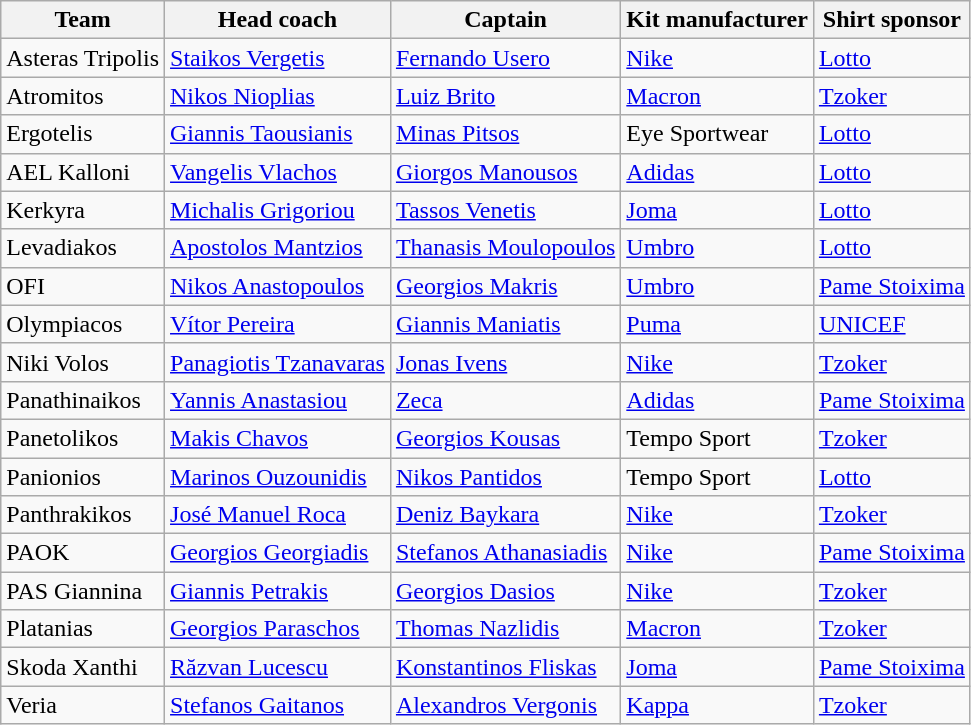<table class="wikitable sortable" style="text-align: left;">
<tr>
<th>Team</th>
<th>Head coach</th>
<th>Captain</th>
<th>Kit manufacturer</th>
<th>Shirt sponsor</th>
</tr>
<tr>
<td>Asteras Tripolis</td>
<td> <a href='#'>Staikos Vergetis</a></td>
<td> <a href='#'>Fernando Usero</a></td>
<td><a href='#'>Nike</a></td>
<td><a href='#'>Lotto</a></td>
</tr>
<tr>
<td>Atromitos</td>
<td> <a href='#'>Nikos Nioplias</a></td>
<td> <a href='#'>Luiz Brito</a></td>
<td><a href='#'>Macron</a></td>
<td><a href='#'>Tzoker</a></td>
</tr>
<tr>
<td>Ergotelis</td>
<td> <a href='#'>Giannis Taousianis</a></td>
<td> <a href='#'>Minas Pitsos</a></td>
<td>Eye Sportwear</td>
<td><a href='#'>Lotto</a></td>
</tr>
<tr>
<td>AEL Kalloni</td>
<td> <a href='#'>Vangelis Vlachos</a></td>
<td> <a href='#'>Giorgos Manousos</a></td>
<td><a href='#'>Adidas</a></td>
<td><a href='#'>Lotto</a></td>
</tr>
<tr>
<td>Kerkyra</td>
<td> <a href='#'>Michalis Grigoriou</a></td>
<td> <a href='#'>Tassos Venetis</a></td>
<td><a href='#'>Joma</a></td>
<td><a href='#'>Lotto</a></td>
</tr>
<tr>
<td>Levadiakos</td>
<td> <a href='#'>Apostolos Mantzios</a></td>
<td> <a href='#'>Thanasis Moulopoulos</a></td>
<td><a href='#'>Umbro</a></td>
<td><a href='#'>Lotto</a></td>
</tr>
<tr>
<td>OFI</td>
<td> <a href='#'>Nikos Anastopoulos</a></td>
<td> <a href='#'>Georgios Makris</a></td>
<td><a href='#'>Umbro</a></td>
<td><a href='#'>Pame Stoixima</a></td>
</tr>
<tr>
<td>Olympiacos</td>
<td> <a href='#'>Vítor Pereira</a></td>
<td> <a href='#'>Giannis Maniatis</a></td>
<td><a href='#'>Puma</a></td>
<td><a href='#'>UNICEF</a></td>
</tr>
<tr>
<td>Niki Volos</td>
<td> <a href='#'>Panagiotis Tzanavaras</a></td>
<td> <a href='#'>Jonas Ivens</a></td>
<td><a href='#'>Nike</a></td>
<td><a href='#'>Tzoker</a></td>
</tr>
<tr>
<td>Panathinaikos</td>
<td> <a href='#'>Yannis Anastasiou</a></td>
<td> <a href='#'>Zeca</a></td>
<td><a href='#'>Adidas</a></td>
<td><a href='#'>Pame Stoixima</a></td>
</tr>
<tr>
<td>Panetolikos</td>
<td> <a href='#'>Makis Chavos</a></td>
<td> <a href='#'>Georgios Kousas</a></td>
<td>Tempo Sport</td>
<td><a href='#'>Tzoker</a></td>
</tr>
<tr>
<td>Panionios</td>
<td> <a href='#'>Marinos Ouzounidis</a></td>
<td> <a href='#'>Nikos Pantidos</a></td>
<td>Tempo Sport</td>
<td><a href='#'>Lotto</a></td>
</tr>
<tr>
<td>Panthrakikos</td>
<td> <a href='#'>José Manuel Roca</a></td>
<td> <a href='#'>Deniz Baykara</a></td>
<td><a href='#'>Nike</a></td>
<td><a href='#'>Tzoker</a></td>
</tr>
<tr>
<td>PAOK</td>
<td> <a href='#'>Georgios Georgiadis</a></td>
<td> <a href='#'>Stefanos Athanasiadis</a></td>
<td><a href='#'>Nike</a></td>
<td><a href='#'>Pame Stoixima</a></td>
</tr>
<tr>
<td>PAS Giannina</td>
<td> <a href='#'>Giannis Petrakis</a></td>
<td> <a href='#'>Georgios Dasios</a></td>
<td><a href='#'>Nike</a></td>
<td><a href='#'>Tzoker</a></td>
</tr>
<tr>
<td>Platanias</td>
<td> <a href='#'>Georgios Paraschos</a></td>
<td> <a href='#'>Thomas Nazlidis</a></td>
<td><a href='#'>Macron</a></td>
<td><a href='#'>Tzoker</a></td>
</tr>
<tr>
<td>Skoda Xanthi</td>
<td> <a href='#'>Răzvan Lucescu</a></td>
<td> <a href='#'>Konstantinos Fliskas</a></td>
<td><a href='#'>Joma</a></td>
<td><a href='#'>Pame Stoixima</a></td>
</tr>
<tr>
<td>Veria</td>
<td> <a href='#'>Stefanos Gaitanos</a></td>
<td> <a href='#'>Alexandros Vergonis</a></td>
<td><a href='#'>Kappa</a></td>
<td><a href='#'>Tzoker</a></td>
</tr>
</table>
